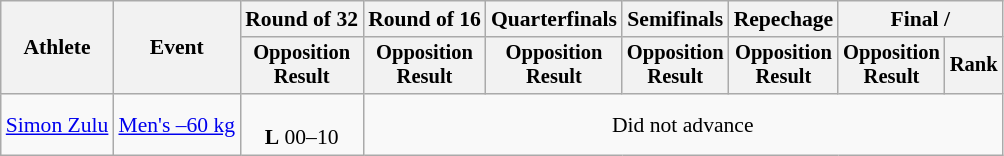<table class="wikitable" style="font-size:90%">
<tr>
<th rowspan="2">Athlete</th>
<th rowspan="2">Event</th>
<th>Round of 32</th>
<th>Round of 16</th>
<th>Quarterfinals</th>
<th>Semifinals</th>
<th>Repechage</th>
<th colspan=2>Final / </th>
</tr>
<tr style="font-size:95%">
<th>Opposition<br>Result</th>
<th>Opposition<br>Result</th>
<th>Opposition<br>Result</th>
<th>Opposition<br>Result</th>
<th>Opposition<br>Result</th>
<th>Opposition<br>Result</th>
<th>Rank</th>
</tr>
<tr align=center>
<td align=left><a href='#'>Simon Zulu</a></td>
<td align=left><a href='#'>Men's –60 kg</a></td>
<td><br><strong>L</strong> 00–10</td>
<td colspan=6>Did not advance</td>
</tr>
</table>
